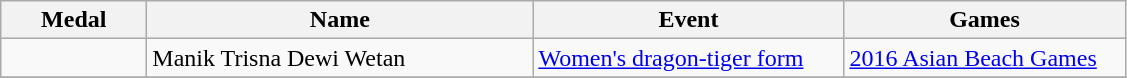<table class="wikitable sortable" style="font-size:100%">
<tr>
<th width="90">Medal</th>
<th width="250">Name</th>
<th width="200">Event</th>
<th width="180">Games</th>
</tr>
<tr>
<td></td>
<td>Manik Trisna Dewi Wetan</td>
<td><a href='#'>Women's dragon-tiger form</a></td>
<td><a href='#'>2016 Asian Beach Games</a></td>
</tr>
<tr>
</tr>
</table>
